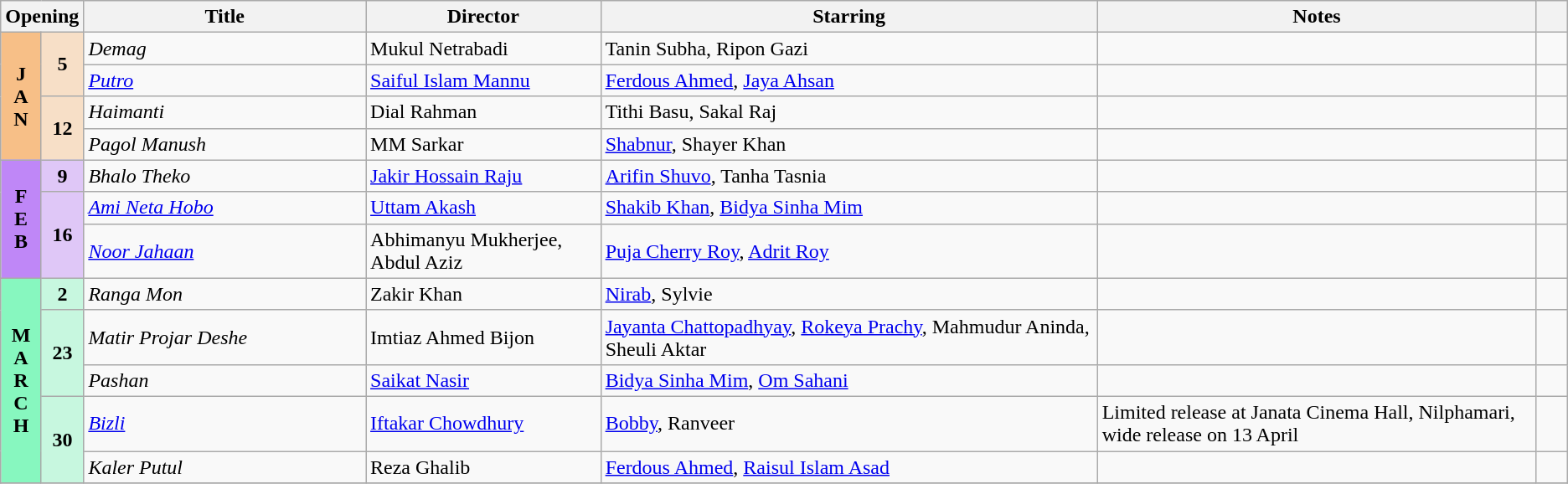<table class="wikitable sortable">
<tr>
<th colspan="2">Opening</th>
<th style="width:18%;">Title</th>
<th style="width:15%;">Director</th>
<th>Starring</th>
<th style="width:28%;">Notes</th>
<th style="width:2%;"></th>
</tr>
<tr>
<th rowspan="4" style="text-align:center; background:#f7bf87">J<br>A<br>N</th>
<td rowspan="2" style="text-align:center; background:#f7dfc7"><strong>5</strong></td>
<td><em>Demag</em></td>
<td>Mukul Netrabadi</td>
<td>Tanin Subha, Ripon Gazi</td>
<td></td>
<td></td>
</tr>
<tr>
<td><em><a href='#'>Putro</a></em></td>
<td><a href='#'>Saiful Islam Mannu</a></td>
<td><a href='#'>Ferdous Ahmed</a>, <a href='#'>Jaya Ahsan</a></td>
<td></td>
<td></td>
</tr>
<tr>
<td rowspan="2" style="text-align:center; background:#f7dfc7"><strong>12</strong></td>
<td><em>Haimanti</em></td>
<td>Dial Rahman</td>
<td>Tithi Basu, Sakal Raj</td>
<td></td>
<td></td>
</tr>
<tr>
<td><em>Pagol Manush</em></td>
<td>MM Sarkar</td>
<td><a href='#'>Shabnur</a>, Shayer Khan</td>
<td></td>
<td></td>
</tr>
<tr>
<th rowspan="3" style="text-align:center; background:#bf87f7">F<br>E<br>B</th>
<td style="text-align:center; background:#dfc7f7"><strong>9</strong></td>
<td><em>Bhalo Theko</em></td>
<td><a href='#'>Jakir Hossain Raju</a></td>
<td><a href='#'>Arifin Shuvo</a>, Tanha Tasnia</td>
<td></td>
<td></td>
</tr>
<tr>
<td rowspan="2" style="text-align:center; background:#dfc7f7"><strong>16</strong></td>
<td><em><a href='#'>Ami Neta Hobo</a></em></td>
<td><a href='#'>Uttam Akash</a></td>
<td><a href='#'>Shakib Khan</a>, <a href='#'>Bidya Sinha Mim</a></td>
<td></td>
<td></td>
</tr>
<tr>
<td><em><a href='#'>Noor Jahaan</a></em></td>
<td>Abhimanyu Mukherjee, Abdul Aziz</td>
<td><a href='#'>Puja Cherry Roy</a>, <a href='#'>Adrit Roy</a></td>
<td></td>
<td></td>
</tr>
<tr>
<th rowspan="5" style="text-align:center; background:#87f7bf">M<br>A<br>R<br>C<br>H</th>
<td style="text-align:center; background:#c7f7df"><strong>2</strong></td>
<td><em>Ranga Mon</em></td>
<td>Zakir Khan</td>
<td><a href='#'>Nirab</a>, Sylvie</td>
<td></td>
<td></td>
</tr>
<tr>
<td rowspan="2" style="text-align:center; background:#c7f7df"><strong>23</strong></td>
<td><em>Matir Projar Deshe</em></td>
<td>Imtiaz Ahmed Bijon</td>
<td><a href='#'>Jayanta Chattopadhyay</a>, <a href='#'>Rokeya Prachy</a>, Mahmudur Aninda, Sheuli Aktar</td>
<td></td>
<td></td>
</tr>
<tr>
<td><em>Pashan</em></td>
<td><a href='#'>Saikat Nasir</a></td>
<td><a href='#'>Bidya Sinha Mim</a>, <a href='#'>Om Sahani</a></td>
<td></td>
<td></td>
</tr>
<tr>
<td rowspan="2" style="text-align:center; background:#c7f7df"><strong>30</strong></td>
<td><em><a href='#'>Bizli</a></em></td>
<td><a href='#'>Iftakar Chowdhury</a></td>
<td><a href='#'>Bobby</a>, Ranveer</td>
<td>Limited release at Janata Cinema Hall, Nilphamari, wide release on 13 April</td>
<td></td>
</tr>
<tr>
<td><em>Kaler Putul</em></td>
<td>Reza Ghalib</td>
<td><a href='#'>Ferdous Ahmed</a>, <a href='#'>Raisul Islam Asad</a></td>
<td></td>
<td></td>
</tr>
<tr>
</tr>
</table>
